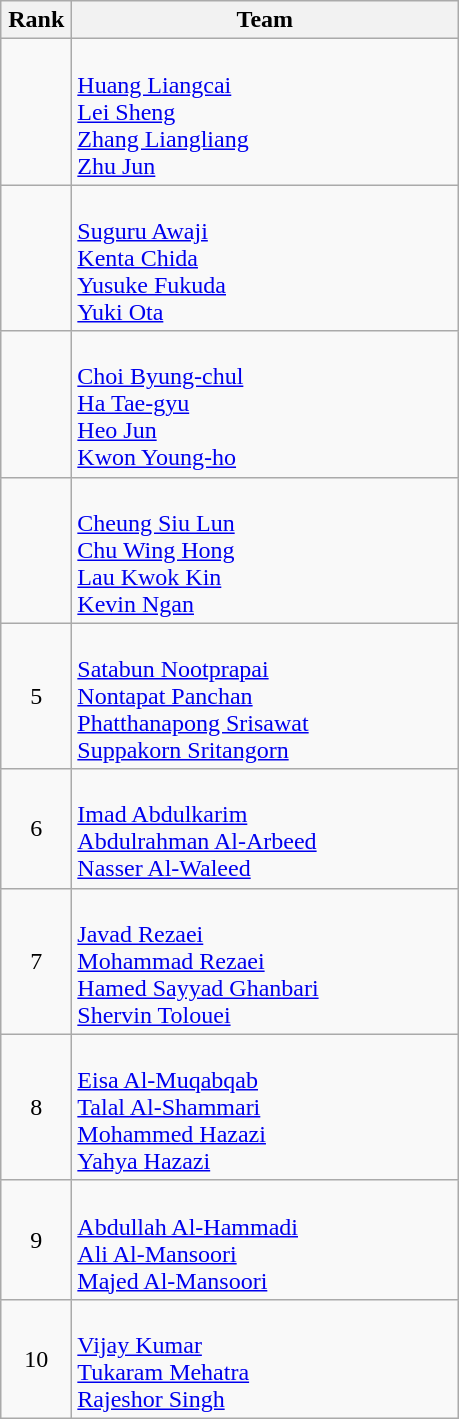<table class="wikitable" style="text-align: center;">
<tr>
<th width=40>Rank</th>
<th width=250>Team</th>
</tr>
<tr>
<td></td>
<td align=left><br><a href='#'>Huang Liangcai</a><br><a href='#'>Lei Sheng</a><br><a href='#'>Zhang Liangliang</a><br><a href='#'>Zhu Jun</a></td>
</tr>
<tr>
<td></td>
<td align=left><br><a href='#'>Suguru Awaji</a><br><a href='#'>Kenta Chida</a><br><a href='#'>Yusuke Fukuda</a><br><a href='#'>Yuki Ota</a></td>
</tr>
<tr>
<td></td>
<td align=left><br><a href='#'>Choi Byung-chul</a><br><a href='#'>Ha Tae-gyu</a><br><a href='#'>Heo Jun</a><br><a href='#'>Kwon Young-ho</a></td>
</tr>
<tr>
<td></td>
<td align=left><br><a href='#'>Cheung Siu Lun</a><br><a href='#'>Chu Wing Hong</a><br><a href='#'>Lau Kwok Kin</a><br><a href='#'>Kevin Ngan</a></td>
</tr>
<tr>
<td>5</td>
<td align=left><br><a href='#'>Satabun Nootprapai</a><br><a href='#'>Nontapat Panchan</a><br><a href='#'>Phatthanapong Srisawat</a><br><a href='#'>Suppakorn Sritangorn</a></td>
</tr>
<tr>
<td>6</td>
<td align=left><br><a href='#'>Imad Abdulkarim</a><br><a href='#'>Abdulrahman Al-Arbeed</a><br><a href='#'>Nasser Al-Waleed</a></td>
</tr>
<tr>
<td>7</td>
<td align=left><br><a href='#'>Javad Rezaei</a><br><a href='#'>Mohammad Rezaei</a><br><a href='#'>Hamed Sayyad Ghanbari</a><br><a href='#'>Shervin Tolouei</a></td>
</tr>
<tr>
<td>8</td>
<td align=left><br><a href='#'>Eisa Al-Muqabqab</a><br><a href='#'>Talal Al-Shammari</a><br><a href='#'>Mohammed Hazazi</a><br><a href='#'>Yahya Hazazi</a></td>
</tr>
<tr>
<td>9</td>
<td align=left><br><a href='#'>Abdullah Al-Hammadi</a><br><a href='#'>Ali Al-Mansoori</a><br><a href='#'>Majed Al-Mansoori</a></td>
</tr>
<tr>
<td>10</td>
<td align=left><br><a href='#'>Vijay Kumar</a><br><a href='#'>Tukaram Mehatra</a><br><a href='#'>Rajeshor Singh</a></td>
</tr>
</table>
